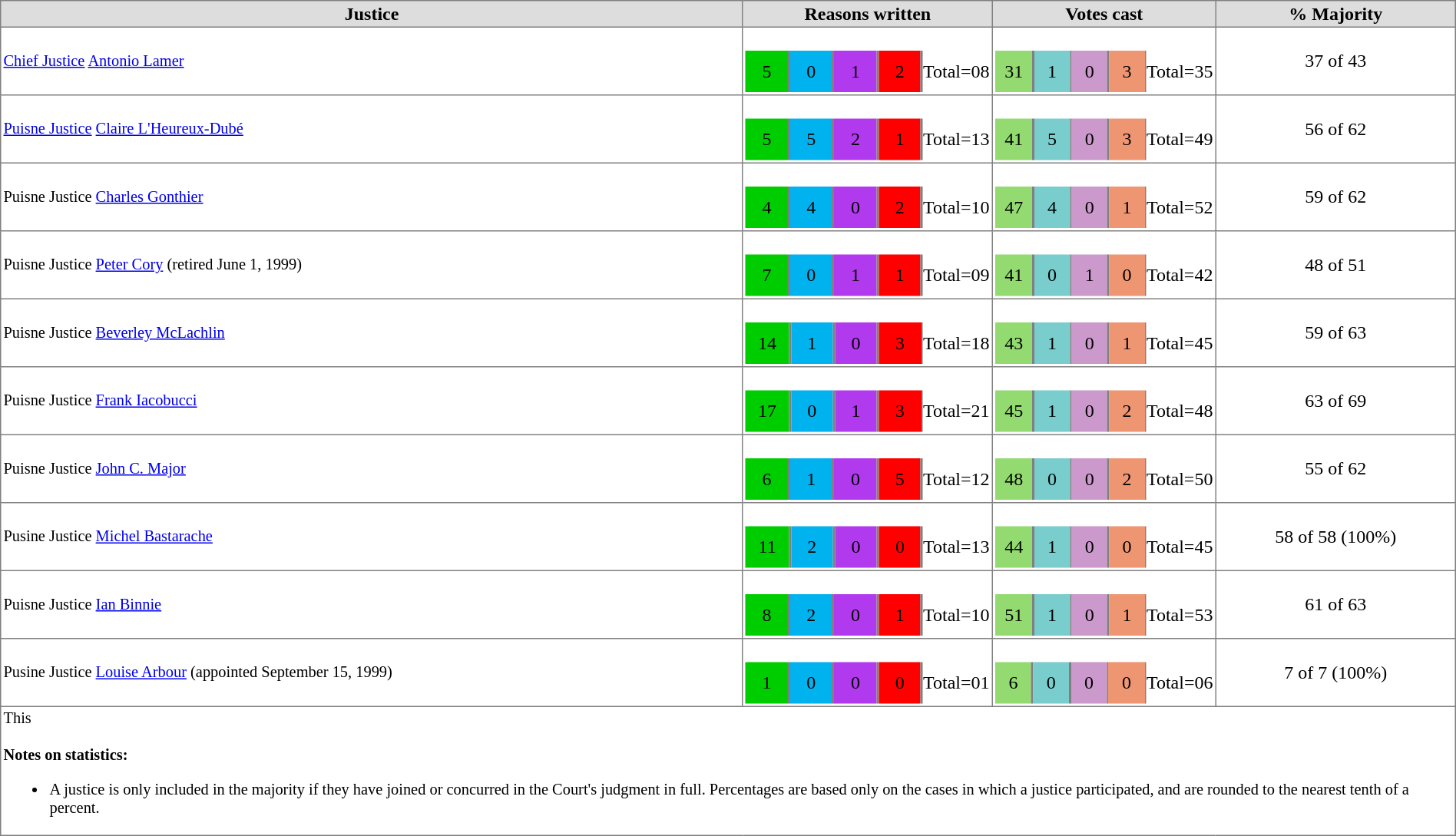<table width=100% cellpadding="2" cellspacing="0" border="1" style="border-collapse:collapse;">
<tr>
<th style="background:#DDDDDD">Justice</th>
<th style="background:#DDDDDD">Reasons written</th>
<th style="background:#DDDDDD">Votes cast</th>
<th style="background:#DDDDDD">% Majority</th>
</tr>
<tr>
<td style="font-size:85%"><a href='#'>Chief Justice</a> <a href='#'>Antonio Lamer</a></td>
<td><br><table cellpadding="0" cellspacing="0" border="0" align="center" width=100%>
<tr>
<td style="width:19%;text-align:center;background:#00CD00">5</td>
<td style="width:1%;background:gray"><br><br></td>
<td style="width:19%;text-align:center;background:#00B2EE">0</td>
<td style="width:1%;background:gray"><br><br></td>
<td style="width:19%;text-align:center;background:#B23AEE">1</td>
<td style="width:1%;background:gray"><br><br></td>
<td style="width:19%;text-align:center;background:red">2</td>
<td style="width:1%;background:gray"><br><br></td>
<td style="width:20%; text-align:center">Total=08</td>
</tr>
</table>
</td>
<td><br><table cellpadding="0" cellspacing="0" border="0" align="center" width=100%>
<tr>
<td style="width:19%;text-align:center;background:#93DB70">31</td>
<td style="width:1%;background:gray"><br><br></td>
<td style="width:19%;text-align:center;background:#79CDCD">1</td>
<td style="width:1%;background:gray"><br><br></td>
<td style="width:19%;text-align:center;background:#CC99CC">0</td>
<td style="width:1%;background:gray"><br><br></td>
<td style="width:19%;text-align:center;background:#EE9572">3</td>
<td style="width:1%;background:gray"><br><br></td>
<td style="width:20%; text-align:center">Total=35</td>
</tr>
</table>
</td>
<td align=center>37 of 43</td>
</tr>
<tr>
<td style="font-size:85%"><a href='#'>Puisne Justice</a> <a href='#'>Claire L'Heureux-Dubé</a></td>
<td><br><table cellpadding="0" cellspacing="0" border="0" align="center" width=100%>
<tr>
<td style="width:19%;text-align:center;background:#00CD00">5</td>
<td style="width:1%;background:gray"><br><br></td>
<td style="width:19%;text-align:center;background:#00B2EE">5</td>
<td style="width:1%;background:gray"><br><br></td>
<td style="width:19%;text-align:center;background:#B23AEE">2</td>
<td style="width:1%;background:gray"><br><br></td>
<td style="width:19%;text-align:center;background:red">1</td>
<td style="width:1%;background:gray"><br><br></td>
<td style="width:20%; text-align:center">Total=13</td>
</tr>
</table>
</td>
<td><br><table cellpadding="0" cellspacing="0" border="0" align="center" width=100%>
<tr>
<td style="width:19%;text-align:center;background:#93DB70">41</td>
<td style="width:1%;background:gray"><br><br></td>
<td style="width:19%;text-align:center;background:#79CDCD">5</td>
<td style="width:1%;background:gray"><br><br></td>
<td style="width:19%;text-align:center;background:#CC99CC">0</td>
<td style="width:1%;background:gray"><br><br></td>
<td style="width:19%;text-align:center;background:#EE9572">3</td>
<td style="width:1%;background:gray"><br><br></td>
<td style="width:20%; text-align:center">Total=49</td>
</tr>
</table>
</td>
<td align=center>56 of 62</td>
</tr>
<tr>
<td style="font-size:85%">Puisne Justice <a href='#'>Charles Gonthier</a></td>
<td><br><table cellpadding="0" cellspacing="0" border="0" align="center" width=100%>
<tr>
<td style="width:19%;text-align:center;background:#00CD00">4</td>
<td style="width:1%;background:gray"><br><br></td>
<td style="width:19%;text-align:center;background:#00B2EE">4</td>
<td style="width:1%;background:gray"><br><br></td>
<td style="width:19%;text-align:center;background:#B23AEE">0</td>
<td style="width:1%;background:gray"><br><br></td>
<td style="width:19%;text-align:center;background:red">2</td>
<td style="width:1%;background:gray"><br><br></td>
<td style="width:20%; text-align:center">Total=10</td>
</tr>
</table>
</td>
<td><br><table cellpadding="0" cellspacing="0" border="0" align="center" width=100%>
<tr>
<td style="width:19%;text-align:center;background:#93DB70">47</td>
<td style="width:1%;background:gray"><br><br></td>
<td style="width:19%;text-align:center;background:#79CDCD">4</td>
<td style="width:1%;background:gray"><br><br></td>
<td style="width:19%;text-align:center;background:#CC99CC">0</td>
<td style="width:1%;background:gray"><br><br></td>
<td style="width:19%;text-align:center;background:#EE9572">1</td>
<td style="width:1%;background:gray"><br><br></td>
<td style="width:20%; text-align:center">Total=52</td>
</tr>
</table>
</td>
<td align=center>59 of 62</td>
</tr>
<tr>
<td style="font-size:85%">Puisne Justice <a href='#'>Peter Cory</a> (retired June 1, 1999)</td>
<td><br><table cellpadding="0" cellspacing="0" border="0" align="center" width=100%>
<tr>
<td style="width:19%;text-align:center;background:#00CD00">7</td>
<td style="width:1%;background:gray"><br><br></td>
<td style="width:19%;text-align:center;background:#00B2EE">0</td>
<td style="width:1%;background:gray"><br><br></td>
<td style="width:19%;text-align:center;background:#B23AEE">1</td>
<td style="width:1%;background:gray"><br><br></td>
<td style="width:19%;text-align:center;background:red">1</td>
<td style="width:1%;background:gray"><br><br></td>
<td style="width:20%; text-align:center">Total=09</td>
</tr>
</table>
</td>
<td><br><table cellpadding="0" cellspacing="0" border="0" align="center" width=100%>
<tr>
<td style="width:19%;text-align:center;background:#93DB70">41</td>
<td style="width:1%;background:gray"><br><br></td>
<td style="width:19%;text-align:center;background:#79CDCD">0</td>
<td style="width:1%;background:gray"><br><br></td>
<td style="width:19%;text-align:center;background:#CC99CC">1</td>
<td style="width:1%;background:gray"><br><br></td>
<td style="width:19%;text-align:center;background:#EE9572">0</td>
<td style="width:1%;background:gray"><br><br></td>
<td style="width:20%; text-align:center">Total=42</td>
</tr>
</table>
</td>
<td align=center>48 of 51</td>
</tr>
<tr>
<td style="font-size:85%">Puisne Justice <a href='#'>Beverley McLachlin</a></td>
<td><br><table cellpadding="0" cellspacing="0" border="0" align="center" width=100%>
<tr>
<td style="width:19%;text-align:center;background:#00CD00">14</td>
<td style="width:1%;background:gray"><br><br></td>
<td style="width:19%;text-align:center;background:#00B2EE">1</td>
<td style="width:1%;background:gray"><br><br></td>
<td style="width:19%;text-align:center;background:#B23AEE">0</td>
<td style="width:1%;background:gray"><br><br></td>
<td style="width:19%;text-align:center;background:red">3</td>
<td style="width:1%;background:gray"><br><br></td>
<td style="width:20%; text-align:center">Total=18</td>
</tr>
</table>
</td>
<td><br><table cellpadding="0" cellspacing="0" border="0" align="center" width=100%>
<tr>
<td style="width:19%;text-align:center;background:#93DB70">43</td>
<td style="width:1%;background:gray"><br><br></td>
<td style="width:19%;text-align:center;background:#79CDCD">1</td>
<td style="width:1%;background:gray"><br><br></td>
<td style="width:19%;text-align:center;background:#CC99CC">0</td>
<td style="width:1%;background:gray"><br><br></td>
<td style="width:19%;text-align:center;background:#EE9572">1</td>
<td style="width:1%;background:gray"><br><br></td>
<td style="width:20%; text-align:center">Total=45</td>
</tr>
</table>
</td>
<td align=center>59 of 63</td>
</tr>
<tr>
<td style="font-size:85%">Puisne Justice <a href='#'>Frank Iacobucci</a></td>
<td><br><table cellpadding="0" cellspacing="0" border="0" align="center" width=100%>
<tr>
<td style="width:19%;text-align:center;background:#00CD00">17</td>
<td style="width:1%;background:gray"><br><br></td>
<td style="width:19%;text-align:center;background:#00B2EE">0</td>
<td style="width:1%;background:gray"><br><br></td>
<td style="width:19%;text-align:center;background:#B23AEE">1</td>
<td style="width:1%;background:gray"><br><br></td>
<td style="width:19%;text-align:center;background:red">3</td>
<td style="width:1%;background:gray"><br><br></td>
<td style="width:20%; text-align:center">Total=21</td>
</tr>
</table>
</td>
<td><br><table cellpadding="0" cellspacing="0" border="0" align="center" width=100%>
<tr>
<td style="width:19%;text-align:center;background:#93DB70">45</td>
<td style="width:1%;background:gray"><br><br></td>
<td style="width:19%;text-align:center;background:#79CDCD">1</td>
<td style="width:1%;background:gray"><br><br></td>
<td style="width:19%;text-align:center;background:#CC99CC">0</td>
<td style="width:1%;background:gray"><br><br></td>
<td style="width:19%;text-align:center;background:#EE9572">2</td>
<td style="width:1%;background:gray"><br><br></td>
<td style="width:20%; text-align:center">Total=48</td>
</tr>
</table>
</td>
<td align=center>63 of 69</td>
</tr>
<tr>
<td style="font-size:85%">Puisne Justice <a href='#'>John C. Major</a></td>
<td><br><table cellpadding="0" cellspacing="0" border="0" align="center" width=100%>
<tr>
<td style="width:19%;text-align:center;background:#00CD00">6</td>
<td style="width:1%;background:gray"><br><br></td>
<td style="width:19%;text-align:center;background:#00B2EE">1</td>
<td style="width:1%;background:gray"><br><br></td>
<td style="width:19%;text-align:center;background:#B23AEE">0</td>
<td style="width:1%;background:gray"><br><br></td>
<td style="width:19%;text-align:center;background:red">5</td>
<td style="width:1%;background:gray"><br><br></td>
<td style="width:20%; text-align:center">Total=12</td>
</tr>
</table>
</td>
<td><br><table cellpadding="0" cellspacing="0" border="0" align="center" width=100%>
<tr>
<td style="width:19%;text-align:center;background:#93DB70">48</td>
<td style="width:1%;background:gray"><br><br></td>
<td style="width:19%;text-align:center;background:#79CDCD">0</td>
<td style="width:1%;background:gray"><br><br></td>
<td style="width:19%;text-align:center;background:#CC99CC">0</td>
<td style="width:1%;background:gray"><br><br></td>
<td style="width:19%;text-align:center;background:#EE9572">2</td>
<td style="width:1%;background:gray"><br><br></td>
<td style="width:20%; text-align:center">Total=50</td>
</tr>
</table>
</td>
<td align=center>55 of 62</td>
</tr>
<tr>
<td style="font-size:85%">Pusine Justice <a href='#'>Michel Bastarache</a></td>
<td><br><table cellpadding="0" cellspacing="0" border="0" align="center" width=100%>
<tr>
<td style="width:19%;text-align:center;background:#00CD00">11</td>
<td style="width:1%;background:gray"><br><br></td>
<td style="width:19%;text-align:center;background:#00B2EE">2</td>
<td style="width:1%;background:gray"><br><br></td>
<td style="width:19%;text-align:center;background:#B23AEE">0</td>
<td style="width:1%;background:gray"><br><br></td>
<td style="width:19%;text-align:center;background:red">0</td>
<td style="width:1%;background:gray"><br><br></td>
<td style="width:20%; text-align:center">Total=13</td>
</tr>
</table>
</td>
<td><br><table cellpadding="0" cellspacing="0" border="0" align="center" width=100%>
<tr>
<td style="width:19%;text-align:center;background:#93DB70">44</td>
<td style="width:1%;background:gray"><br><br></td>
<td style="width:19%;text-align:center;background:#79CDCD">1</td>
<td style="width:1%;background:gray"><br><br></td>
<td style="width:19%;text-align:center;background:#CC99CC">0</td>
<td style="width:1%;background:gray"><br><br></td>
<td style="width:19%;text-align:center;background:#EE9572">0</td>
<td style="width:1%;background:gray"><br><br></td>
<td style="width:20%; text-align:center">Total=45</td>
</tr>
</table>
</td>
<td align=center>58 of 58 (100%)</td>
</tr>
<tr>
<td style="font-size:85%">Puisne Justice <a href='#'>Ian Binnie</a></td>
<td><br><table cellpadding="0" cellspacing="0" border="0" align="center" width=100%>
<tr>
<td style="width:19%;text-align:center;background:#00CD00">8</td>
<td style="width:1%;background:gray"><br><br></td>
<td style="width:19%;text-align:center;background:#00B2EE">2</td>
<td style="width:1%;background:gray"><br><br></td>
<td style="width:19%;text-align:center;background:#B23AEE">0</td>
<td style="width:1%;background:gray"><br><br></td>
<td style="width:19%;text-align:center;background:red">1</td>
<td style="width:1%;background:gray"><br><br></td>
<td style="width:20%; text-align:center">Total=10</td>
</tr>
</table>
</td>
<td><br><table cellpadding="0" cellspacing="0" border="0" align="center" width=100%>
<tr>
<td style="width:19%;text-align:center;background:#93DB70">51</td>
<td style="width:1%;background:gray"><br><br></td>
<td style="width:19%;text-align:center;background:#79CDCD">1</td>
<td style="width:1%;background:gray"><br><br></td>
<td style="width:19%;text-align:center;background:#CC99CC">0</td>
<td style="width:1%;background:gray"><br><br></td>
<td style="width:19%;text-align:center;background:#EE9572">1</td>
<td style="width:1%;background:gray"><br><br></td>
<td style="width:20%; text-align:center">Total=53</td>
</tr>
</table>
</td>
<td align=center>61 of 63</td>
</tr>
<tr>
<td style="font-size:85%">Pusine Justice <a href='#'>Louise Arbour</a> (appointed September 15, 1999)</td>
<td><br><table cellpadding="0" cellspacing="0" border="0" align="center" width=100%>
<tr>
<td style="width:19%;text-align:center;background:#00CD00">1</td>
<td style="width:1%;background:gray"><br><br></td>
<td style="width:19%;text-align:center;background:#00B2EE">0</td>
<td style="width:1%;background:gray"><br><br></td>
<td style="width:19%;text-align:center;background:#B23AEE">0</td>
<td style="width:1%;background:gray"><br><br></td>
<td style="width:19%;text-align:center;background:red">0</td>
<td style="width:1%;background:gray"><br><br></td>
<td style="width:20%; text-align:center">Total=01</td>
</tr>
</table>
</td>
<td><br><table cellpadding="0" cellspacing="0" border="0" align="center" width=100%>
<tr>
<td style="width:19%;text-align:center;background:#93DB70">6</td>
<td style="width:1%;background:gray"><br><br></td>
<td style="width:19%;text-align:center;background:#79CDCD">0</td>
<td style="width:1%;background:gray"><br><br></td>
<td style="width:19%;text-align:center;background:#CC99CC">0</td>
<td style="width:1%;background:gray"><br><br></td>
<td style="width:19%;text-align:center;background:#EE9572">0</td>
<td style="width:1%;background:gray"><br><br></td>
<td style="width:20%; text-align:center">Total=06</td>
</tr>
</table>
</td>
<td align=center>7 of 7 (100%)</td>
</tr>
<tr>
<td colspan=5  style="font-size:85%">This <br><br><strong>Notes on statistics:</strong><ul><li>A justice is only included in the majority if they have joined or concurred in the Court's judgment in full.  Percentages are based only on the cases in which a justice participated, and are rounded to the nearest tenth of a percent.</li></ul></td>
</tr>
</table>
